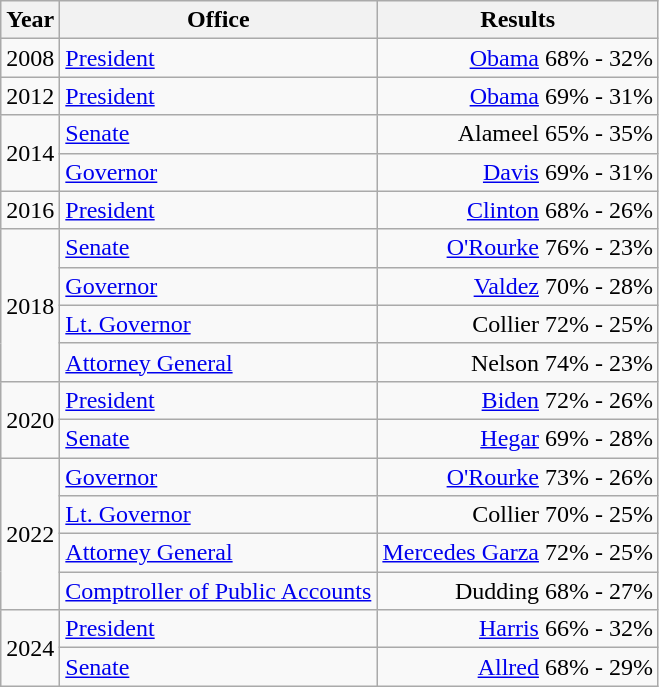<table class=wikitable>
<tr>
<th>Year</th>
<th>Office</th>
<th>Results</th>
</tr>
<tr>
<td>2008</td>
<td><a href='#'>President</a></td>
<td align="right" ><a href='#'>Obama</a> 68% - 32%</td>
</tr>
<tr>
<td>2012</td>
<td><a href='#'>President</a></td>
<td align="right" ><a href='#'>Obama</a> 69% - 31%</td>
</tr>
<tr>
<td rowspan=2>2014</td>
<td><a href='#'>Senate</a></td>
<td align="right" >Alameel 65% - 35%</td>
</tr>
<tr>
<td><a href='#'>Governor</a></td>
<td align="right" ><a href='#'>Davis</a> 69% - 31%</td>
</tr>
<tr>
<td>2016</td>
<td><a href='#'>President</a></td>
<td align="right" ><a href='#'>Clinton</a> 68% - 26%</td>
</tr>
<tr>
<td rowspan=4>2018</td>
<td><a href='#'>Senate</a></td>
<td align="right" ><a href='#'>O'Rourke</a> 76% - 23%</td>
</tr>
<tr>
<td><a href='#'>Governor</a></td>
<td align="right" ><a href='#'>Valdez</a> 70% - 28%</td>
</tr>
<tr>
<td><a href='#'>Lt. Governor</a></td>
<td align="right" >Collier 72% - 25%</td>
</tr>
<tr>
<td><a href='#'>Attorney General</a></td>
<td align="right" >Nelson 74% - 23%</td>
</tr>
<tr>
<td rowspan=2>2020</td>
<td><a href='#'>President</a></td>
<td align="right" ><a href='#'>Biden</a> 72% - 26%</td>
</tr>
<tr>
<td><a href='#'>Senate</a></td>
<td align="right" ><a href='#'>Hegar</a> 69% - 28%</td>
</tr>
<tr>
<td rowspan=4>2022</td>
<td><a href='#'>Governor</a></td>
<td align="right" ><a href='#'>O'Rourke</a> 73% - 26%</td>
</tr>
<tr>
<td><a href='#'>Lt. Governor</a></td>
<td align="right" >Collier 70% - 25%</td>
</tr>
<tr>
<td><a href='#'>Attorney General</a></td>
<td align="right" ><a href='#'>Mercedes Garza</a> 72% - 25%</td>
</tr>
<tr>
<td><a href='#'>Comptroller of Public Accounts</a></td>
<td align="right" >Dudding 68% - 27%</td>
</tr>
<tr>
<td rowspan=2>2024</td>
<td><a href='#'>President</a></td>
<td align="right" ><a href='#'>Harris</a> 66% - 32%</td>
</tr>
<tr>
<td><a href='#'>Senate</a></td>
<td align="right" ><a href='#'>Allred</a> 68% - 29%</td>
</tr>
</table>
